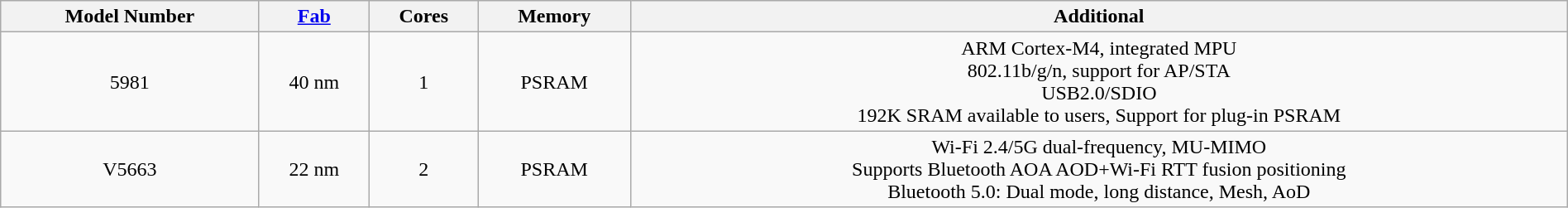<table class="wikitable" style="width:100%; text-align:center">
<tr>
<th>Model Number</th>
<th><a href='#'>Fab</a></th>
<th>Cores</th>
<th>Memory</th>
<th>Additional</th>
</tr>
<tr>
<td>5981</td>
<td>40 nm</td>
<td>1</td>
<td>PSRAM</td>
<td>ARM Cortex-M4, integrated MPU<br>802.11b/g/n, support for AP/STA<br>USB2.0/SDIO<br>192K SRAM available to users, Support for plug-in PSRAM</td>
</tr>
<tr>
<td>V5663</td>
<td>22 nm</td>
<td>2</td>
<td>PSRAM</td>
<td>Wi-Fi 2.4/5G dual-frequency, MU-MIMO<br>Supports Bluetooth AOA AOD+Wi-Fi RTT fusion positioning<br>Bluetooth 5.0: Dual mode, long distance, Mesh, AoD</td>
</tr>
</table>
